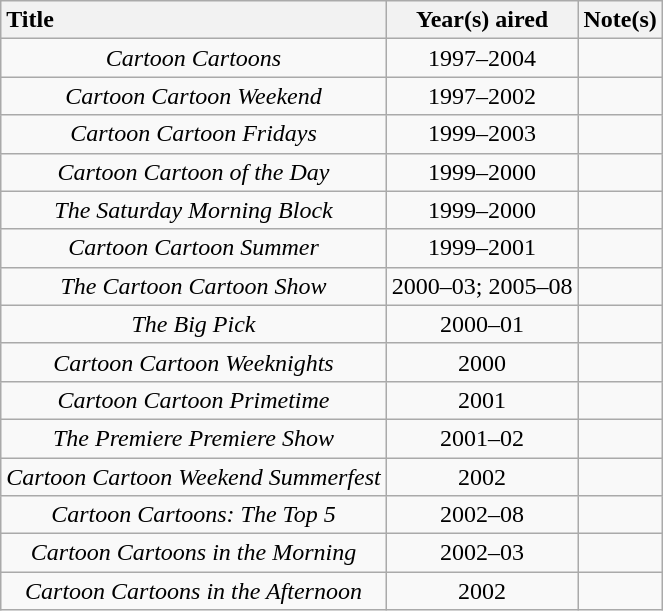<table class="wikitable plainrowheaders sortable" style="text-align:center;">
<tr>
<th style="text-align:left;">Title</th>
<th>Year(s) aired</th>
<th>Note(s)</th>
</tr>
<tr>
<td><em>Cartoon Cartoons</em></td>
<td>1997–2004</td>
<td></td>
</tr>
<tr>
<td><em>Cartoon Cartoon Weekend</em></td>
<td>1997–2002</td>
<td></td>
</tr>
<tr>
<td><em>Cartoon Cartoon Fridays</em></td>
<td>1999–2003</td>
<td></td>
</tr>
<tr>
<td><em>Cartoon Cartoon of the Day</em></td>
<td>1999–2000</td>
<td></td>
</tr>
<tr>
<td><em>The Saturday Morning Block</em></td>
<td>1999–2000</td>
<td></td>
</tr>
<tr>
<td><em>Cartoon Cartoon Summer</em></td>
<td>1999–2001</td>
<td></td>
</tr>
<tr>
<td><em>The Cartoon Cartoon Show</em></td>
<td>2000–03; 2005–08</td>
<td></td>
</tr>
<tr>
<td><em>The Big Pick</em></td>
<td>2000–01</td>
<td></td>
</tr>
<tr>
<td><em>Cartoon Cartoon Weeknights</em></td>
<td>2000</td>
<td></td>
</tr>
<tr>
<td><em>Cartoon Cartoon Primetime</em></td>
<td>2001</td>
<td></td>
</tr>
<tr>
<td><em>The Premiere Premiere Show</em></td>
<td>2001–02</td>
<td></td>
</tr>
<tr>
<td><em>Cartoon Cartoon Weekend Summerfest</em></td>
<td>2002</td>
<td></td>
</tr>
<tr>
<td><em>Cartoon Cartoons: The Top 5</em></td>
<td>2002–08</td>
<td></td>
</tr>
<tr>
<td><em>Cartoon Cartoons in the Morning</em></td>
<td>2002–03</td>
<td></td>
</tr>
<tr>
<td><em>Cartoon Cartoons in the Afternoon</em></td>
<td>2002</td>
<td></td>
</tr>
</table>
